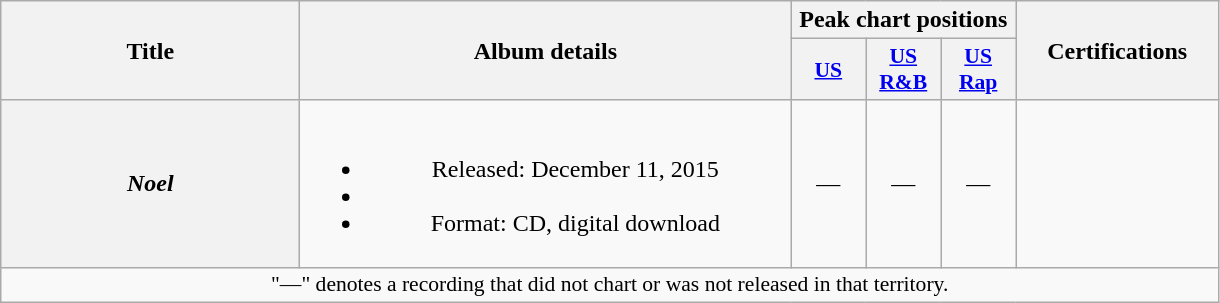<table class="wikitable plainrowheaders" style="text-align:center;">
<tr>
<th scope="col" rowspan="2" style="width:12em;">Title</th>
<th scope="col" rowspan="2" style="width:20em;">Album details</th>
<th scope="col" colspan="3">Peak chart positions</th>
<th scope="col" rowspan="2" style="width:8em;">Certifications</th>
</tr>
<tr>
<th scope="col" style="width:3em;font-size:90%;"><a href='#'>US</a></th>
<th scope="col" style="width:3em;font-size:90%;"><a href='#'>US<br>R&B</a></th>
<th scope="col" style="width:3em;font-size:90%;"><a href='#'>US<br>Rap</a></th>
</tr>
<tr>
<th scope="row"><em>Noel</em></th>
<td><br><ul><li>Released: December 11, 2015</li><li></li><li>Format: CD, digital download</li></ul></td>
<td>—</td>
<td>—</td>
<td>—</td>
<td></td>
</tr>
<tr>
<td colspan="8" style="font-size:90%">"—" denotes a recording that did not chart or was not released in that territory.</td>
</tr>
</table>
